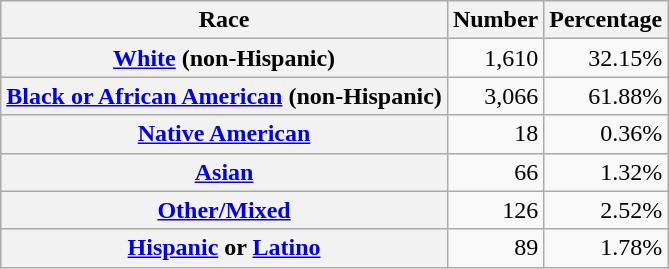<table class="wikitable" style="text-align:right">
<tr>
<th scope="col">Race</th>
<th scope="col">Number</th>
<th scope="col">Percentage</th>
</tr>
<tr>
<th scope="row"><a href='#'>White</a> (non-Hispanic)</th>
<td>1,610</td>
<td>32.15%</td>
</tr>
<tr>
<th scope="row"><a href='#'>Black or African American</a> (non-Hispanic)</th>
<td>3,066</td>
<td>61.88%</td>
</tr>
<tr>
<th scope="row"><a href='#'>Native American</a></th>
<td>18</td>
<td>0.36%</td>
</tr>
<tr>
<th scope="row"><a href='#'>Asian</a></th>
<td>66</td>
<td>1.32%</td>
</tr>
<tr>
<th scope="row"><a href='#'>Other/Mixed</a></th>
<td>126</td>
<td>2.52%</td>
</tr>
<tr>
<th scope="row"><a href='#'>Hispanic</a> or <a href='#'>Latino</a></th>
<td>89</td>
<td>1.78%</td>
</tr>
</table>
